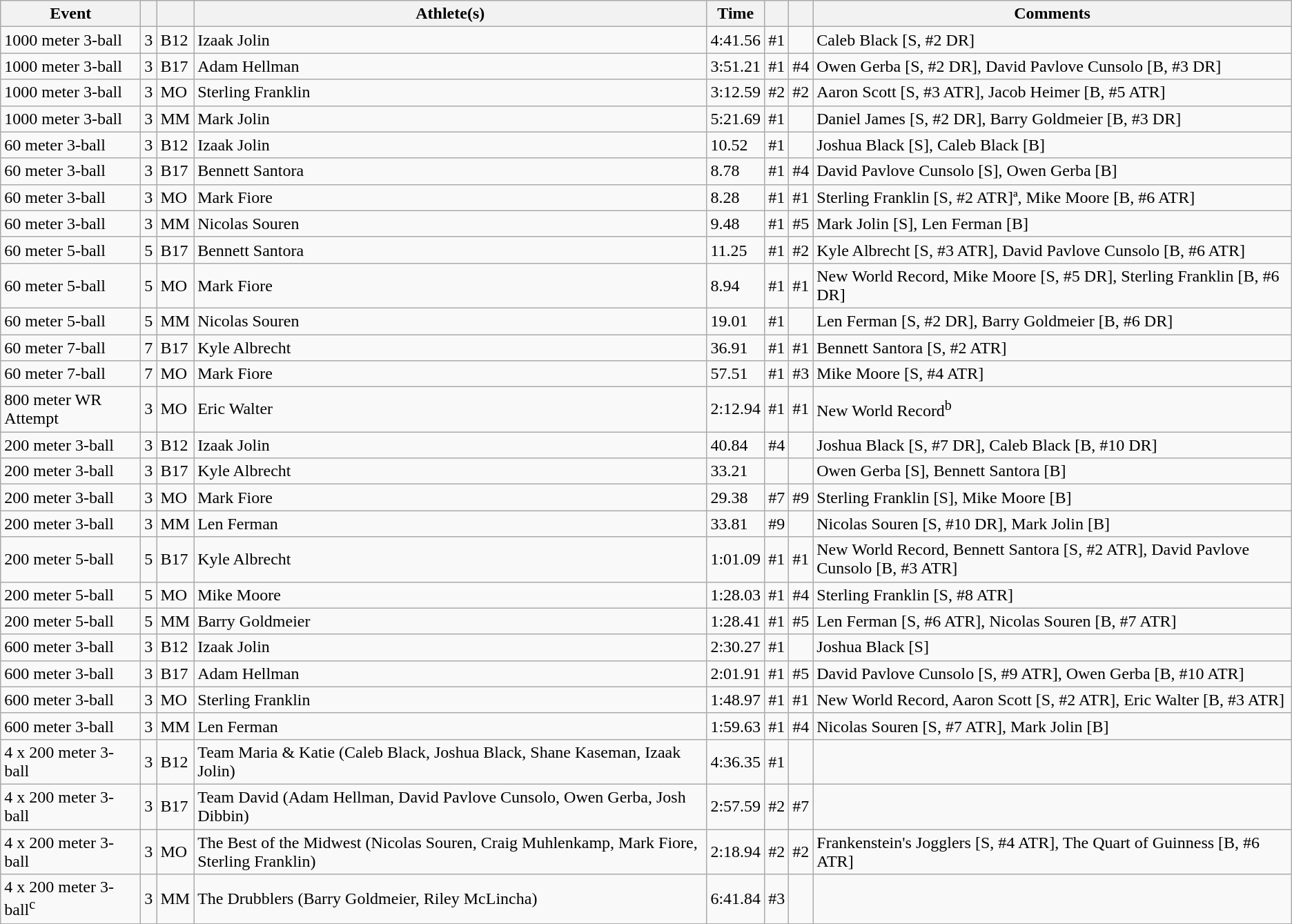<table class="wikitable sortable">
<tr>
<th>Event</th>
<th></th>
<th></th>
<th>Athlete(s)</th>
<th>Time</th>
<th></th>
<th></th>
<th>Comments</th>
</tr>
<tr>
<td>1000 meter 3-ball</td>
<td>3</td>
<td>B12</td>
<td>Izaak Jolin</td>
<td>4:41.56</td>
<td>#1</td>
<td></td>
<td>Caleb Black [S, #2 DR]</td>
</tr>
<tr>
<td>1000 meter 3-ball</td>
<td>3</td>
<td>B17</td>
<td>Adam Hellman</td>
<td>3:51.21</td>
<td>#1</td>
<td>#4</td>
<td>Owen Gerba [S, #2 DR], David Pavlove Cunsolo [B, #3 DR]</td>
</tr>
<tr>
<td>1000 meter 3-ball</td>
<td>3</td>
<td>MO</td>
<td>Sterling Franklin</td>
<td>3:12.59</td>
<td>#2</td>
<td>#2</td>
<td>Aaron Scott [S, #3 ATR], Jacob Heimer [B, #5 ATR]</td>
</tr>
<tr>
<td>1000 meter 3-ball</td>
<td>3</td>
<td>MM</td>
<td>Mark Jolin</td>
<td>5:21.69</td>
<td>#1</td>
<td></td>
<td>Daniel James [S, #2 DR], Barry Goldmeier [B, #3 DR]</td>
</tr>
<tr>
<td>60 meter 3-ball</td>
<td>3</td>
<td>B12</td>
<td>Izaak Jolin</td>
<td>10.52</td>
<td>#1</td>
<td></td>
<td>Joshua Black [S], Caleb Black [B]</td>
</tr>
<tr>
<td>60 meter 3-ball</td>
<td>3</td>
<td>B17</td>
<td>Bennett Santora</td>
<td>8.78</td>
<td>#1</td>
<td>#4</td>
<td>David Pavlove Cunsolo [S], Owen Gerba [B]</td>
</tr>
<tr>
<td>60 meter 3-ball</td>
<td>3</td>
<td>MO</td>
<td>Mark Fiore</td>
<td>8.28</td>
<td>#1</td>
<td>#1</td>
<td>Sterling Franklin [S, #2 ATR]ª, Mike Moore [B, #6 ATR]</td>
</tr>
<tr>
<td>60 meter 3-ball</td>
<td>3</td>
<td>MM</td>
<td>Nicolas Souren</td>
<td>9.48</td>
<td>#1</td>
<td>#5</td>
<td>Mark Jolin [S], Len Ferman [B]</td>
</tr>
<tr>
<td>60 meter 5-ball</td>
<td>5</td>
<td>B17</td>
<td>Bennett Santora</td>
<td>11.25</td>
<td>#1</td>
<td>#2</td>
<td>Kyle Albrecht [S, #3 ATR], David Pavlove Cunsolo [B, #6 ATR]</td>
</tr>
<tr>
<td>60 meter 5-ball</td>
<td>5</td>
<td>MO</td>
<td>Mark Fiore</td>
<td>8.94</td>
<td>#1</td>
<td>#1</td>
<td>New World Record, Mike Moore [S, #5 DR], Sterling Franklin [B, #6 DR]</td>
</tr>
<tr>
<td>60 meter 5-ball</td>
<td>5</td>
<td>MM</td>
<td>Nicolas Souren</td>
<td>19.01</td>
<td>#1</td>
<td></td>
<td>Len Ferman [S, #2 DR], Barry Goldmeier [B, #6 DR]</td>
</tr>
<tr>
<td>60 meter 7-ball</td>
<td>7</td>
<td>B17</td>
<td>Kyle Albrecht</td>
<td>36.91</td>
<td>#1</td>
<td>#1</td>
<td>Bennett Santora [S, #2 ATR]</td>
</tr>
<tr>
<td>60 meter 7-ball</td>
<td>7</td>
<td>MO</td>
<td>Mark Fiore</td>
<td>57.51</td>
<td>#1</td>
<td>#3</td>
<td>Mike Moore [S, #4 ATR]</td>
</tr>
<tr>
<td>800 meter WR Attempt</td>
<td>3</td>
<td>MO</td>
<td>Eric Walter</td>
<td>2:12.94</td>
<td>#1</td>
<td>#1</td>
<td>New World Record<sup>b</sup></td>
</tr>
<tr>
<td>200 meter 3-ball</td>
<td>3</td>
<td>B12</td>
<td>Izaak Jolin</td>
<td>40.84</td>
<td>#4</td>
<td></td>
<td>Joshua Black [S, #7 DR], Caleb Black [B, #10 DR]</td>
</tr>
<tr>
<td>200 meter 3-ball</td>
<td>3</td>
<td>B17</td>
<td>Kyle Albrecht</td>
<td>33.21</td>
<td></td>
<td></td>
<td>Owen Gerba [S], Bennett Santora [B]</td>
</tr>
<tr>
<td>200 meter 3-ball</td>
<td>3</td>
<td>MO</td>
<td>Mark Fiore</td>
<td>29.38</td>
<td>#7</td>
<td>#9</td>
<td>Sterling Franklin [S], Mike Moore [B]</td>
</tr>
<tr>
<td>200 meter 3-ball</td>
<td>3</td>
<td>MM</td>
<td>Len Ferman</td>
<td>33.81</td>
<td>#9</td>
<td></td>
<td>Nicolas Souren [S, #10 DR], Mark Jolin [B]</td>
</tr>
<tr>
<td>200 meter 5-ball</td>
<td>5</td>
<td>B17</td>
<td>Kyle Albrecht</td>
<td>1:01.09</td>
<td>#1</td>
<td>#1</td>
<td>New World Record, Bennett Santora [S, #2 ATR], David Pavlove Cunsolo [B, #3 ATR]</td>
</tr>
<tr>
<td>200 meter 5-ball</td>
<td>5</td>
<td>MO</td>
<td>Mike Moore</td>
<td>1:28.03</td>
<td>#1</td>
<td>#4</td>
<td>Sterling Franklin [S, #8 ATR]</td>
</tr>
<tr>
<td>200 meter 5-ball</td>
<td>5</td>
<td>MM</td>
<td>Barry Goldmeier</td>
<td>1:28.41</td>
<td>#1</td>
<td>#5</td>
<td>Len Ferman [S, #6 ATR], Nicolas Souren [B, #7 ATR]</td>
</tr>
<tr>
<td>600 meter 3-ball</td>
<td>3</td>
<td>B12</td>
<td>Izaak Jolin</td>
<td>2:30.27</td>
<td>#1</td>
<td></td>
<td>Joshua Black [S]</td>
</tr>
<tr>
<td>600 meter 3-ball</td>
<td>3</td>
<td>B17</td>
<td>Adam Hellman</td>
<td>2:01.91</td>
<td>#1</td>
<td>#5</td>
<td>David Pavlove Cunsolo [S, #9 ATR], Owen Gerba [B, #10 ATR]</td>
</tr>
<tr>
<td>600 meter 3-ball</td>
<td>3</td>
<td>MO</td>
<td>Sterling Franklin</td>
<td>1:48.97</td>
<td>#1</td>
<td>#1</td>
<td>New World Record, Aaron Scott [S, #2 ATR], Eric Walter [B, #3 ATR]</td>
</tr>
<tr>
<td>600 meter 3-ball</td>
<td>3</td>
<td>MM</td>
<td>Len Ferman</td>
<td>1:59.63</td>
<td>#1</td>
<td>#4</td>
<td>Nicolas Souren [S, #7 ATR], Mark Jolin [B]</td>
</tr>
<tr>
<td>4 x 200 meter 3-ball</td>
<td>3</td>
<td>B12</td>
<td>Team Maria & Katie (Caleb Black, Joshua Black, Shane Kaseman, Izaak Jolin)</td>
<td>4:36.35</td>
<td>#1</td>
<td></td>
<td></td>
</tr>
<tr>
<td>4 x 200 meter 3-ball</td>
<td>3</td>
<td>B17</td>
<td>Team David (Adam Hellman, David Pavlove Cunsolo, Owen Gerba, Josh Dibbin)</td>
<td>2:57.59</td>
<td>#2</td>
<td>#7</td>
<td></td>
</tr>
<tr>
<td>4 x 200 meter 3-ball</td>
<td>3</td>
<td>MO</td>
<td>The Best of the Midwest (Nicolas Souren, Craig Muhlenkamp, Mark Fiore, Sterling Franklin)</td>
<td>2:18.94</td>
<td>#2</td>
<td>#2</td>
<td>Frankenstein's Jogglers [S, #4 ATR], The Quart of Guinness [B, #6 ATR]</td>
</tr>
<tr>
<td>4 x 200 meter 3-ball<sup>c</sup></td>
<td>3</td>
<td>MM</td>
<td>The Drubblers (Barry Goldmeier, Riley McLincha)</td>
<td>6:41.84</td>
<td>#3</td>
<td></td>
<td></td>
</tr>
</table>
